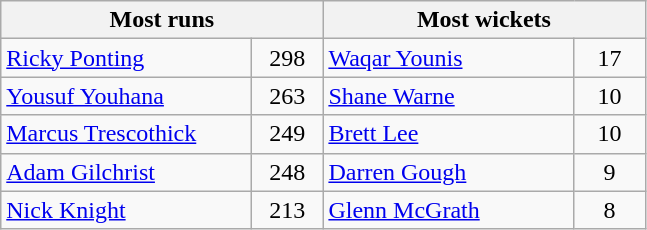<table class="wikitable">
<tr>
<th colspan="2" align="center">Most runs</th>
<th colspan="2" align="center">Most wickets</th>
</tr>
<tr>
<td width=160> <a href='#'>Ricky Ponting</a></td>
<td width=40 align=center>298</td>
<td width=160> <a href='#'>Waqar Younis</a></td>
<td width=40 align=center>17</td>
</tr>
<tr>
<td> <a href='#'>Yousuf Youhana</a></td>
<td align=center>263</td>
<td> <a href='#'>Shane Warne</a></td>
<td align=center>10</td>
</tr>
<tr>
<td> <a href='#'>Marcus Trescothick</a></td>
<td align=center>249</td>
<td> <a href='#'>Brett Lee</a></td>
<td align=center>10</td>
</tr>
<tr>
<td> <a href='#'>Adam Gilchrist</a></td>
<td align=center>248</td>
<td> <a href='#'>Darren Gough</a></td>
<td align=center>9</td>
</tr>
<tr>
<td> <a href='#'>Nick Knight</a></td>
<td align=center>213</td>
<td> <a href='#'>Glenn McGrath</a></td>
<td align=center>8</td>
</tr>
</table>
